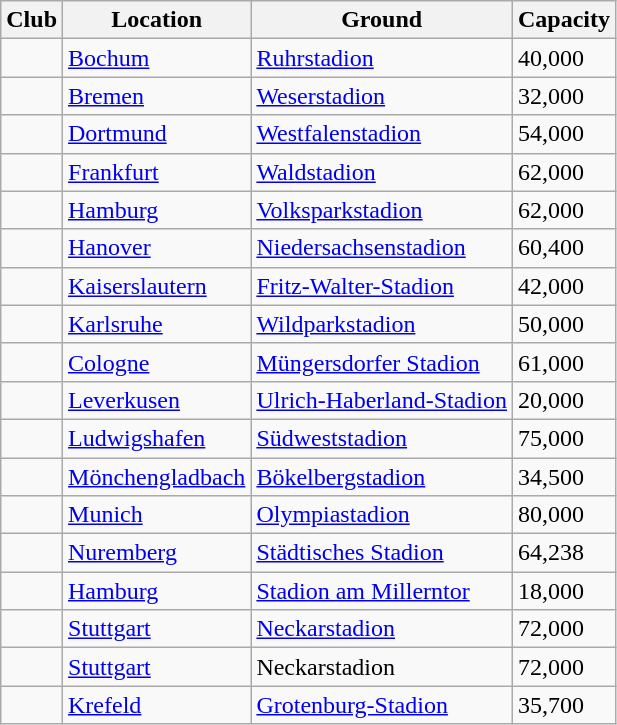<table class="wikitable sortable">
<tr>
<th>Club</th>
<th>Location</th>
<th>Ground</th>
<th>Capacity</th>
</tr>
<tr>
<td></td>
<td><a href='#'>Bochum</a></td>
<td><a href='#'>Ruhrstadion</a></td>
<td>40,000</td>
</tr>
<tr>
<td></td>
<td><a href='#'>Bremen</a></td>
<td><a href='#'>Weserstadion</a></td>
<td>32,000</td>
</tr>
<tr>
<td></td>
<td><a href='#'>Dortmund</a></td>
<td><a href='#'>Westfalenstadion</a></td>
<td>54,000</td>
</tr>
<tr>
<td></td>
<td><a href='#'>Frankfurt</a></td>
<td><a href='#'>Waldstadion</a></td>
<td>62,000</td>
</tr>
<tr>
<td></td>
<td><a href='#'>Hamburg</a></td>
<td><a href='#'>Volksparkstadion</a></td>
<td>62,000</td>
</tr>
<tr>
<td></td>
<td><a href='#'>Hanover</a></td>
<td><a href='#'>Niedersachsenstadion</a></td>
<td>60,400</td>
</tr>
<tr>
<td></td>
<td><a href='#'>Kaiserslautern</a></td>
<td><a href='#'>Fritz-Walter-Stadion</a></td>
<td>42,000</td>
</tr>
<tr>
<td></td>
<td><a href='#'>Karlsruhe</a></td>
<td><a href='#'>Wildparkstadion</a></td>
<td>50,000</td>
</tr>
<tr>
<td></td>
<td><a href='#'>Cologne</a></td>
<td><a href='#'>Müngersdorfer Stadion</a></td>
<td>61,000</td>
</tr>
<tr>
<td></td>
<td><a href='#'>Leverkusen</a></td>
<td><a href='#'>Ulrich-Haberland-Stadion</a></td>
<td>20,000</td>
</tr>
<tr>
<td></td>
<td><a href='#'>Ludwigshafen</a></td>
<td><a href='#'>Südweststadion</a></td>
<td>75,000</td>
</tr>
<tr>
<td></td>
<td><a href='#'>Mönchengladbach</a></td>
<td><a href='#'>Bökelbergstadion</a></td>
<td>34,500</td>
</tr>
<tr>
<td></td>
<td><a href='#'>Munich</a></td>
<td><a href='#'>Olympiastadion</a></td>
<td>80,000</td>
</tr>
<tr>
<td></td>
<td><a href='#'>Nuremberg</a></td>
<td><a href='#'>Städtisches Stadion</a></td>
<td>64,238</td>
</tr>
<tr>
<td></td>
<td><a href='#'>Hamburg</a></td>
<td><a href='#'>Stadion am Millerntor</a></td>
<td>18,000</td>
</tr>
<tr>
<td></td>
<td><a href='#'>Stuttgart</a></td>
<td><a href='#'>Neckarstadion</a></td>
<td>72,000</td>
</tr>
<tr>
<td></td>
<td><a href='#'>Stuttgart</a></td>
<td>Neckarstadion</td>
<td>72,000</td>
</tr>
<tr>
<td></td>
<td><a href='#'>Krefeld</a></td>
<td><a href='#'>Grotenburg-Stadion</a></td>
<td>35,700</td>
</tr>
</table>
